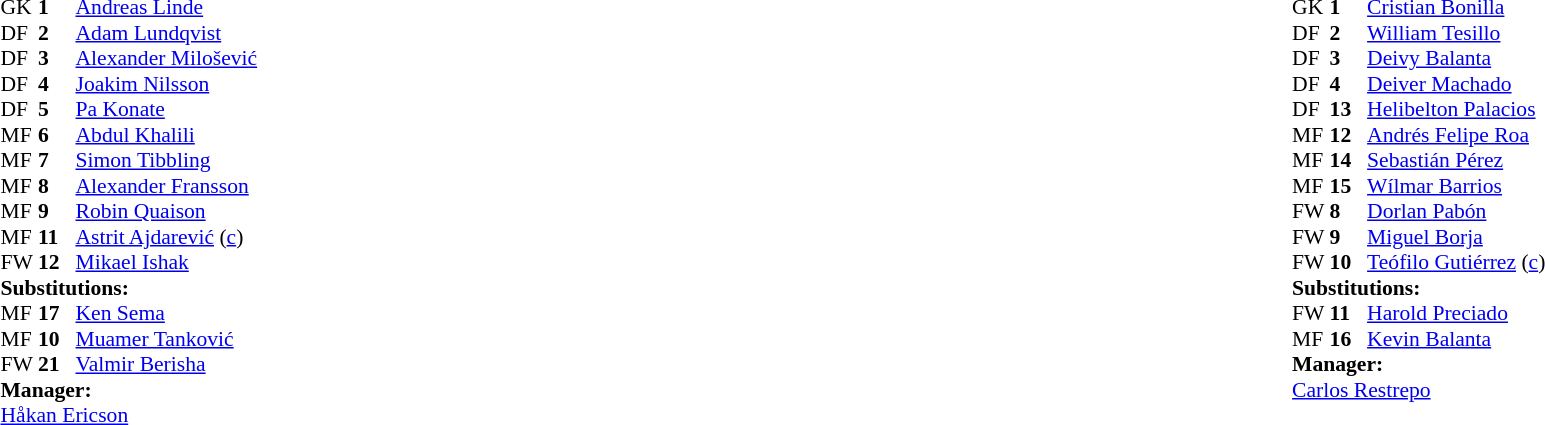<table width="100%">
<tr>
<td valign="top" width="50%"><br><table style="font-size: 90%" cellspacing="0" cellpadding="0">
<tr>
<th width="25"></th>
<th width="25"></th>
</tr>
<tr>
<td>GK</td>
<td><strong>1</strong></td>
<td><a href='#'>Andreas Linde</a></td>
</tr>
<tr>
<td>DF</td>
<td><strong>2</strong></td>
<td><a href='#'>Adam Lundqvist</a></td>
</tr>
<tr>
<td>DF</td>
<td><strong>3</strong></td>
<td><a href='#'>Alexander Milošević</a></td>
</tr>
<tr>
<td>DF</td>
<td><strong>4</strong></td>
<td><a href='#'>Joakim Nilsson</a></td>
</tr>
<tr>
<td>DF</td>
<td><strong>5</strong></td>
<td><a href='#'>Pa Konate</a></td>
</tr>
<tr>
<td>MF</td>
<td><strong>6</strong></td>
<td><a href='#'>Abdul Khalili</a></td>
</tr>
<tr>
<td>MF</td>
<td><strong>7</strong></td>
<td><a href='#'>Simon Tibbling</a></td>
</tr>
<tr>
<td>MF</td>
<td><strong>8</strong></td>
<td><a href='#'>Alexander Fransson</a></td>
</tr>
<tr>
<td>MF</td>
<td><strong>9</strong></td>
<td><a href='#'>Robin Quaison</a></td>
<td></td>
<td></td>
</tr>
<tr>
<td>MF</td>
<td><strong>11</strong></td>
<td><a href='#'>Astrit Ajdarević</a> (<a href='#'>c</a>)</td>
<td></td>
<td></td>
</tr>
<tr>
<td>FW</td>
<td><strong>12</strong></td>
<td><a href='#'>Mikael Ishak</a></td>
<td></td>
<td></td>
</tr>
<tr>
<td colspan=3><strong>Substitutions:</strong></td>
</tr>
<tr>
<td>MF</td>
<td><strong>17</strong></td>
<td><a href='#'>Ken Sema</a></td>
<td></td>
<td></td>
</tr>
<tr>
<td>MF</td>
<td><strong>10</strong></td>
<td><a href='#'>Muamer Tanković</a></td>
<td></td>
<td></td>
</tr>
<tr>
<td>FW</td>
<td><strong>21</strong></td>
<td><a href='#'>Valmir Berisha</a></td>
<td></td>
<td></td>
</tr>
<tr>
<td colspan=3><strong>Manager:</strong></td>
</tr>
<tr>
<td colspan=3><a href='#'>Håkan Ericson</a></td>
</tr>
</table>
</td>
<td valign="top"></td>
<td valign="top" width="50%"><br><table style="font-size: 90%" cellspacing="0" cellpadding="0" align="center">
<tr>
<th width="25"></th>
<th width="25"></th>
</tr>
<tr>
<td>GK</td>
<td><strong>1</strong></td>
<td><a href='#'>Cristian Bonilla</a></td>
</tr>
<tr>
<td>DF</td>
<td><strong>2</strong></td>
<td><a href='#'>William Tesillo</a></td>
</tr>
<tr>
<td>DF</td>
<td><strong>3</strong></td>
<td><a href='#'>Deivy Balanta</a></td>
<td></td>
</tr>
<tr>
<td>DF</td>
<td><strong>4</strong></td>
<td><a href='#'>Deiver Machado</a></td>
</tr>
<tr>
<td>DF</td>
<td><strong>13</strong></td>
<td><a href='#'>Helibelton Palacios</a></td>
<td></td>
</tr>
<tr>
<td>MF</td>
<td><strong>12</strong></td>
<td><a href='#'>Andrés Felipe Roa</a></td>
<td></td>
<td></td>
</tr>
<tr>
<td>MF</td>
<td><strong>14</strong></td>
<td><a href='#'>Sebastián Pérez</a></td>
<td></td>
</tr>
<tr>
<td>MF</td>
<td><strong>15</strong></td>
<td><a href='#'>Wílmar Barrios</a></td>
</tr>
<tr>
<td>FW</td>
<td><strong>8</strong></td>
<td><a href='#'>Dorlan Pabón</a></td>
</tr>
<tr>
<td>FW</td>
<td><strong>9</strong></td>
<td><a href='#'>Miguel Borja</a></td>
<td></td>
<td></td>
</tr>
<tr>
<td>FW</td>
<td><strong>10</strong></td>
<td><a href='#'>Teófilo Gutiérrez</a> (<a href='#'>c</a>)</td>
</tr>
<tr>
<td colspan=3><strong>Substitutions:</strong></td>
</tr>
<tr>
<td>FW</td>
<td><strong>11</strong></td>
<td><a href='#'>Harold Preciado</a></td>
<td></td>
<td></td>
</tr>
<tr>
<td>MF</td>
<td><strong>16</strong></td>
<td><a href='#'>Kevin Balanta</a></td>
<td></td>
<td></td>
</tr>
<tr>
<td colspan=3><strong>Manager:</strong></td>
</tr>
<tr>
<td colspan=3><a href='#'>Carlos Restrepo</a></td>
</tr>
</table>
</td>
</tr>
</table>
